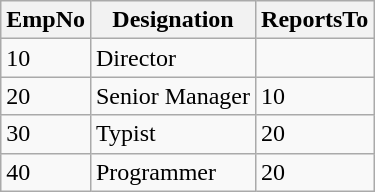<table class="wikitable">
<tr>
<th>EmpNo</th>
<th>Designation</th>
<th>ReportsTo</th>
</tr>
<tr>
<td>10</td>
<td>Director</td>
<td></td>
</tr>
<tr>
<td>20</td>
<td>Senior Manager</td>
<td>10</td>
</tr>
<tr>
<td>30</td>
<td>Typist</td>
<td>20</td>
</tr>
<tr>
<td>40</td>
<td>Programmer</td>
<td>20</td>
</tr>
</table>
